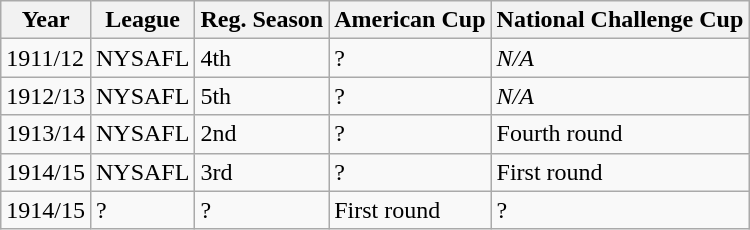<table class="wikitable">
<tr>
<th>Year</th>
<th>League</th>
<th>Reg. Season</th>
<th>American Cup</th>
<th>National Challenge Cup</th>
</tr>
<tr>
<td>1911/12</td>
<td>NYSAFL</td>
<td>4th</td>
<td>?</td>
<td><em>N/A</em></td>
</tr>
<tr>
<td>1912/13</td>
<td>NYSAFL</td>
<td>5th</td>
<td>?</td>
<td><em>N/A</em></td>
</tr>
<tr>
<td>1913/14</td>
<td>NYSAFL</td>
<td>2nd</td>
<td>?</td>
<td>Fourth round</td>
</tr>
<tr>
<td>1914/15</td>
<td>NYSAFL</td>
<td>3rd</td>
<td>?</td>
<td>First round</td>
</tr>
<tr>
<td>1914/15</td>
<td>?</td>
<td>?</td>
<td>First round</td>
<td>?</td>
</tr>
</table>
